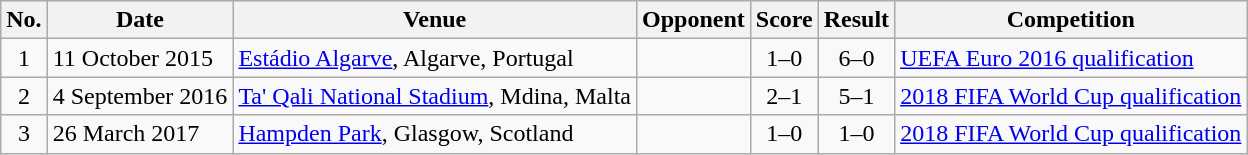<table class="wikitable">
<tr>
<th>No.</th>
<th>Date</th>
<th>Venue</th>
<th>Opponent</th>
<th>Score</th>
<th>Result</th>
<th>Competition</th>
</tr>
<tr>
<td align=center>1</td>
<td>11 October 2015</td>
<td><a href='#'>Estádio Algarve</a>, Algarve, Portugal</td>
<td></td>
<td align=center>1–0</td>
<td align=center>6–0</td>
<td><a href='#'>UEFA Euro 2016 qualification</a></td>
</tr>
<tr>
<td align=center>2</td>
<td>4 September 2016</td>
<td><a href='#'>Ta' Qali National Stadium</a>, Mdina, Malta</td>
<td></td>
<td align=center>2–1</td>
<td align=center>5–1</td>
<td><a href='#'>2018 FIFA World Cup qualification</a></td>
</tr>
<tr>
<td align=center>3</td>
<td>26 March 2017</td>
<td><a href='#'>Hampden Park</a>, Glasgow, Scotland</td>
<td></td>
<td align=center>1–0</td>
<td align=center>1–0</td>
<td><a href='#'>2018 FIFA World Cup qualification</a></td>
</tr>
</table>
